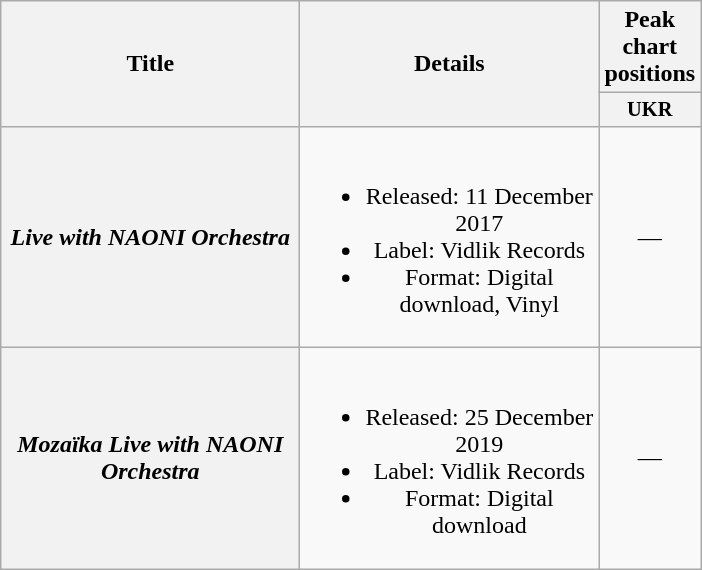<table class="wikitable plainrowheaders" style="text-align:center;">
<tr>
<th scope="col" rowspan="2" style="width:12em;">Title</th>
<th scope="col" rowspan="2" style="width:12em;">Details</th>
<th scope="col">Peak chart positions</th>
</tr>
<tr>
<th scope="col" style="width:3em;font-size:85%;">UKR</th>
</tr>
<tr>
<th scope="row"><em>Live with NAONI Orchestra</em></th>
<td><br><ul><li>Released: 11 December 2017</li><li>Label: Vidlik Records</li><li>Format: Digital download, Vinyl</li></ul></td>
<td>—</td>
</tr>
<tr>
<th scope="row"><em>Mozaїka Live with NAONI Orchestra</em></th>
<td><br><ul><li>Released: 25 December 2019</li><li>Label: Vidlik Records</li><li>Format: Digital download</li></ul></td>
<td>—</td>
</tr>
</table>
